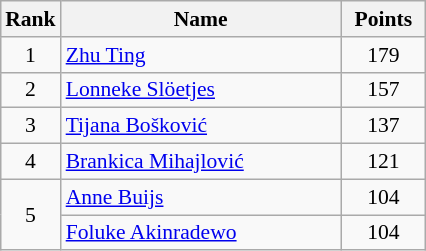<table class="wikitable" style="margin:0.5em auto;width=480;font-size:90%">
<tr>
<th width=30>Rank</th>
<th width=180>Name</th>
<th width=50>Points</th>
</tr>
<tr>
<td align=center>1</td>
<td> <a href='#'>Zhu Ting</a></td>
<td align=center>179</td>
</tr>
<tr>
<td align=center>2</td>
<td> <a href='#'>Lonneke Slöetjes</a></td>
<td align=center>157</td>
</tr>
<tr>
<td align=center>3</td>
<td> <a href='#'>Tijana Bošković</a></td>
<td align=center>137</td>
</tr>
<tr>
<td align=center>4</td>
<td> <a href='#'>Brankica Mihajlović</a></td>
<td align=center>121</td>
</tr>
<tr>
<td rowspan=2 align=center>5</td>
<td> <a href='#'>Anne Buijs</a></td>
<td align=center>104</td>
</tr>
<tr>
<td> <a href='#'>Foluke Akinradewo</a></td>
<td align=center>104</td>
</tr>
</table>
